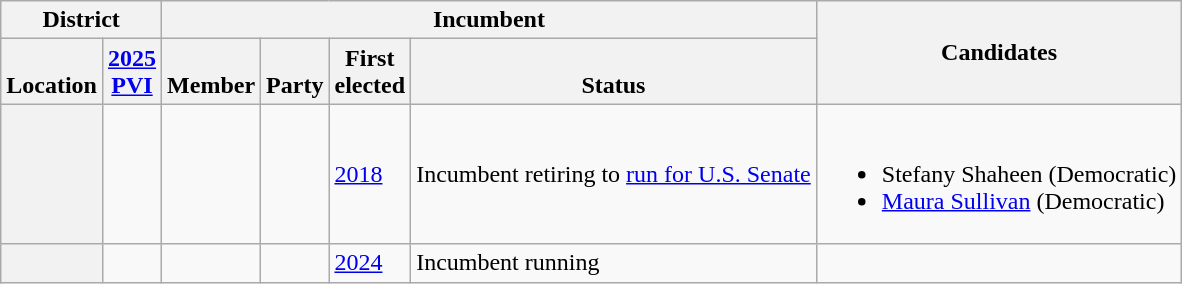<table class="wikitable sortable">
<tr>
<th colspan=2>District</th>
<th colspan=4>Incumbent</th>
<th rowspan=2 class="unsortable">Candidates</th>
</tr>
<tr valign=bottom>
<th>Location</th>
<th><a href='#'>2025<br>PVI</a></th>
<th>Member</th>
<th>Party</th>
<th>First<br>elected</th>
<th>Status</th>
</tr>
<tr>
<th></th>
<td></td>
<td></td>
<td></td>
<td><a href='#'>2018</a></td>
<td>Incumbent retiring to <a href='#'>run for U.S. Senate</a></td>
<td><br><ul><li>Stefany Shaheen (Democratic)</li><li><a href='#'>Maura Sullivan</a> (Democratic)</li></ul></td>
</tr>
<tr>
<th></th>
<td></td>
<td></td>
<td></td>
<td><a href='#'>2024</a></td>
<td>Incumbent running</td>
<td></td>
</tr>
</table>
